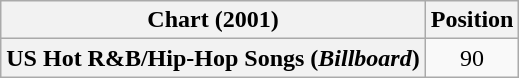<table class="wikitable plainrowheaders" style="text-align:center">
<tr>
<th scope="col">Chart (2001)</th>
<th scope="col">Position</th>
</tr>
<tr>
<th scope="row">US Hot R&B/Hip-Hop Songs (<em>Billboard</em>)</th>
<td>90</td>
</tr>
</table>
